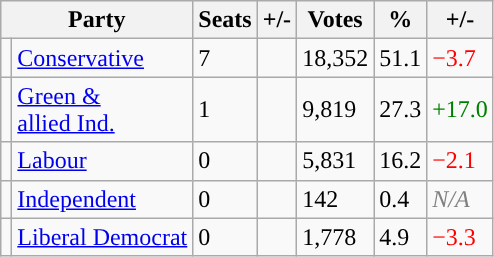<table class="wikitable sortable">
<tr>
<th colspan="2">Party</th>
<th>Seats</th>
<th>+/-</th>
<th>Votes</th>
<th>%</th>
<th>+/-</th>
</tr>
<tr>
<td style="background-color: "></td>
<td><a href='#'>Conservative</a></td>
<td>7</td>
<td></td>
<td>18,352</td>
<td>51.1</td>
<td style="color:red">−3.7</td>
</tr>
<tr>
<td style="background-color: "></td>
<td><a href='#'>Green &<br>allied Ind.</a></td>
<td>1</td>
<td></td>
<td>9,819</td>
<td>27.3</td>
<td style="color:green">+17.0</td>
</tr>
<tr>
<td style="background-color: "></td>
<td><a href='#'>Labour</a></td>
<td>0</td>
<td></td>
<td>5,831</td>
<td>16.2</td>
<td style="color:red">−2.1</td>
</tr>
<tr>
<td style="background-color: "></td>
<td><a href='#'>Independent</a></td>
<td>0</td>
<td></td>
<td>142</td>
<td>0.4</td>
<td style="color:grey"><em>N/A</em></td>
</tr>
<tr>
<td style="background-color: "></td>
<td><a href='#'>Liberal Democrat</a></td>
<td>0</td>
<td></td>
<td>1,778</td>
<td>4.9</td>
<td style="color:red">−3.3</td>
</tr>
</table>
